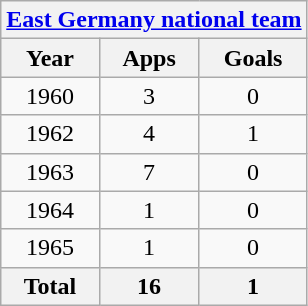<table class="wikitable" style="text-align:center">
<tr>
<th colspan=3><a href='#'>East Germany national team</a></th>
</tr>
<tr>
<th>Year</th>
<th>Apps</th>
<th>Goals</th>
</tr>
<tr>
<td>1960</td>
<td>3</td>
<td>0</td>
</tr>
<tr>
<td>1962</td>
<td>4</td>
<td>1</td>
</tr>
<tr>
<td>1963</td>
<td>7</td>
<td>0</td>
</tr>
<tr>
<td>1964</td>
<td>1</td>
<td>0</td>
</tr>
<tr>
<td>1965</td>
<td>1</td>
<td>0</td>
</tr>
<tr>
<th>Total</th>
<th>16</th>
<th>1</th>
</tr>
</table>
